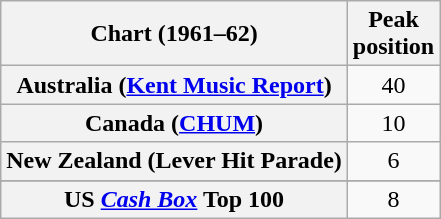<table class="wikitable sortable plainrowheaders" style="text-align:center">
<tr>
<th>Chart (1961–62)</th>
<th>Peak<br>position</th>
</tr>
<tr>
<th scope="row">Australia (<a href='#'>Kent Music Report</a>)</th>
<td>40</td>
</tr>
<tr>
<th scope="row">Canada (<a href='#'>CHUM</a>)</th>
<td>10</td>
</tr>
<tr>
<th scope="row">New Zealand (Lever Hit Parade)</th>
<td>6</td>
</tr>
<tr>
</tr>
<tr>
</tr>
<tr>
<th scope="row">US <a href='#'><em>Cash Box</em></a> Top 100</th>
<td>8</td>
</tr>
</table>
